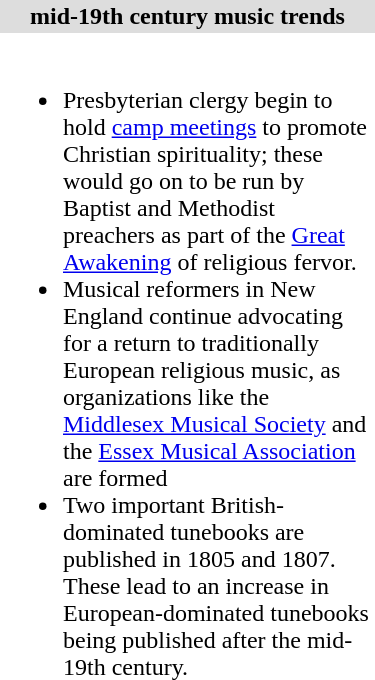<table align="right" border="0" width=250 cellpadding="2" cellspacing="0" style="margin-left:0.5em;" class="toccolours">
<tr>
<th style="background:#ddd;">mid-19th century music trends</th>
</tr>
<tr>
<td><br><ul><li>Presbyterian clergy begin to hold <a href='#'>camp meetings</a> to promote Christian spirituality; these would go on to be run by Baptist and Methodist preachers as part of the <a href='#'>Great Awakening</a> of religious fervor.</li><li>Musical reformers in New England continue advocating for a return to traditionally European religious music, as organizations like the <a href='#'>Middlesex Musical Society</a> and the <a href='#'>Essex Musical Association</a> are formed</li><li>Two important British-dominated tunebooks are published in 1805 and 1807. These lead to an increase in European-dominated tunebooks being published after the mid-19th century.</li></ul></td>
</tr>
</table>
